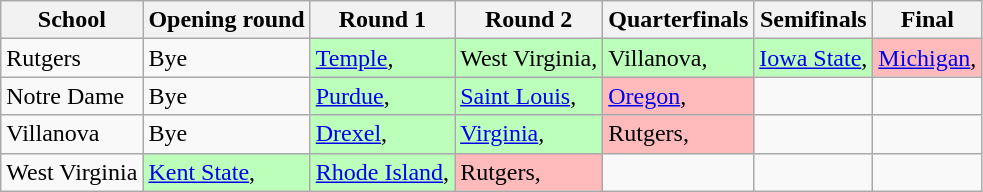<table class="wikitable">
<tr>
<th>School</th>
<th>Opening round</th>
<th>Round 1</th>
<th>Round 2</th>
<th>Quarterfinals</th>
<th>Semifinals</th>
<th>Final</th>
</tr>
<tr>
<td>Rutgers</td>
<td>Bye</td>
<td style="background:#bfb;"><a href='#'>Temple</a>, </td>
<td style="background:#bfb;">West Virginia, </td>
<td style="background:#bfb;">Villanova, </td>
<td style="background:#bfb;"><a href='#'>Iowa State</a>, </td>
<td style="background:#fbb;"><a href='#'>Michigan</a>, </td>
</tr>
<tr>
<td>Notre Dame</td>
<td>Bye</td>
<td style="background:#bfb;"><a href='#'>Purdue</a>, </td>
<td style="background:#bfb;"><a href='#'>Saint Louis</a>, </td>
<td style="background:#fbb;"><a href='#'>Oregon</a>, </td>
<td></td>
<td></td>
</tr>
<tr>
<td>Villanova</td>
<td>Bye</td>
<td style="background:#bfb;"><a href='#'>Drexel</a>, </td>
<td style="background:#bfb;"><a href='#'>Virginia</a>, </td>
<td style="background:#fbb;">Rutgers, </td>
<td></td>
<td></td>
</tr>
<tr>
<td>West Virginia</td>
<td style="background:#bfb;"><a href='#'>Kent State</a>, </td>
<td style="background:#bfb;"><a href='#'>Rhode Island</a>, </td>
<td style="background:#fbb;">Rutgers, </td>
<td></td>
<td></td>
<td></td>
</tr>
</table>
